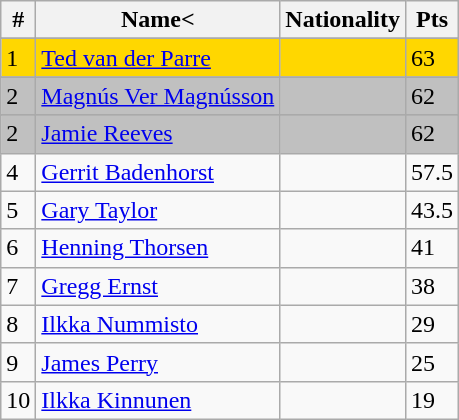<table class="wikitable">
<tr>
<th>#</th>
<th>Name<</th>
<th>Nationality</th>
<th>Pts</th>
</tr>
<tr>
</tr>
<tr style="background:gold;">
<td>1</td>
<td><a href='#'>Ted van der Parre</a></td>
<td></td>
<td>63</td>
</tr>
<tr>
</tr>
<tr style="background:silver;">
<td>2</td>
<td><a href='#'>Magnús Ver Magnússon</a></td>
<td></td>
<td>62</td>
</tr>
<tr>
</tr>
<tr style="background:silver;">
<td>2</td>
<td><a href='#'>Jamie Reeves</a></td>
<td></td>
<td>62</td>
</tr>
<tr>
<td>4</td>
<td><a href='#'>Gerrit Badenhorst</a></td>
<td></td>
<td>57.5</td>
</tr>
<tr>
<td>5</td>
<td><a href='#'>Gary Taylor</a></td>
<td></td>
<td>43.5</td>
</tr>
<tr>
<td>6</td>
<td><a href='#'>Henning Thorsen</a></td>
<td></td>
<td>41</td>
</tr>
<tr>
<td>7</td>
<td><a href='#'>Gregg Ernst</a></td>
<td></td>
<td>38</td>
</tr>
<tr>
<td>8</td>
<td><a href='#'>Ilkka Nummisto</a></td>
<td></td>
<td>29</td>
</tr>
<tr>
<td>9</td>
<td><a href='#'>James Perry</a></td>
<td></td>
<td>25</td>
</tr>
<tr>
<td>10</td>
<td><a href='#'>Ilkka Kinnunen</a></td>
<td></td>
<td>19</td>
</tr>
</table>
